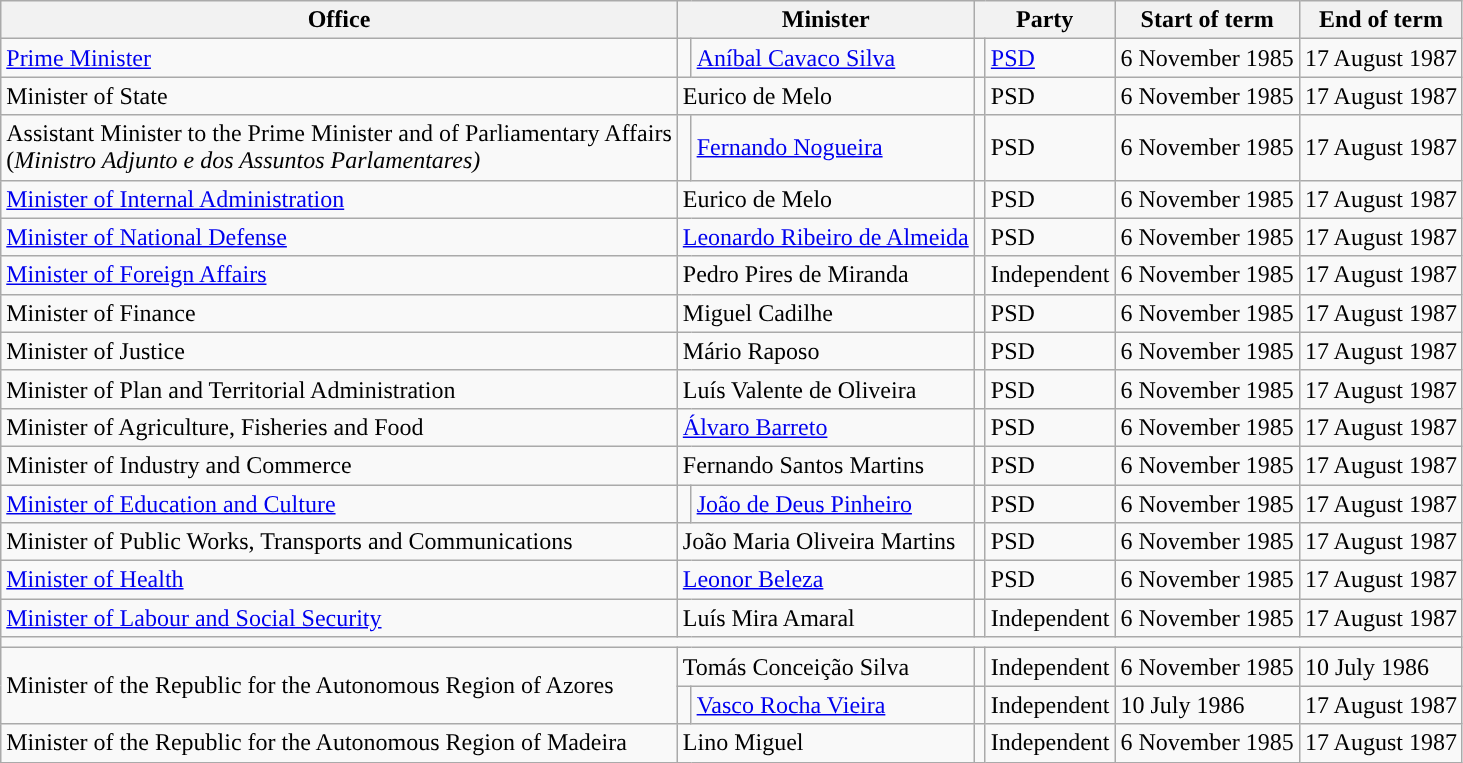<table class="wikitable">
<tr>
<th>Office</th>
<th colspan="2">Minister</th>
<th colspan="2">Party</th>
<th>Start of term</th>
<th>End of term</th>
</tr>
<tr>
<td><a href='#'>Prime Minister</a></td>
<td></td>
<td><a href='#'>Aníbal Cavaco Silva</a></td>
<td style="background:"></td>
<td><a href='#'>PSD</a></td>
<td>6 November 1985</td>
<td>17 August 1987</td>
</tr>
<tr>
<td>Minister of State</td>
<td colspan="2">Eurico de Melo</td>
<td style="background:"></td>
<td>PSD</td>
<td>6 November 1985</td>
<td>17 August 1987</td>
</tr>
<tr>
<td>Assistant Minister to the Prime Minister and of Parliamentary Affairs<br>(<em>Ministro Adjunto e dos Assuntos Parlamentares)</em></td>
<td></td>
<td><a href='#'>Fernando Nogueira</a></td>
<td style="background:"></td>
<td>PSD</td>
<td>6 November 1985</td>
<td>17 August 1987</td>
</tr>
<tr>
<td><a href='#'>Minister of Internal Administration</a></td>
<td colspan="2">Eurico de Melo</td>
<td style="background:"></td>
<td>PSD</td>
<td>6 November 1985</td>
<td>17 August 1987</td>
</tr>
<tr>
<td><a href='#'>Minister of National Defense</a></td>
<td colspan="2"><a href='#'>Leonardo Ribeiro de Almeida</a></td>
<td style="background:"></td>
<td>PSD</td>
<td>6 November 1985</td>
<td>17 August 1987</td>
</tr>
<tr>
<td><a href='#'>Minister of Foreign Affairs</a></td>
<td colspan="2">Pedro Pires de Miranda</td>
<td style="background:"></td>
<td>Independent</td>
<td>6 November 1985</td>
<td>17 August 1987</td>
</tr>
<tr>
<td>Minister of Finance</td>
<td colspan="2">Miguel Cadilhe</td>
<td style="background:"></td>
<td>PSD</td>
<td>6 November 1985</td>
<td>17 August 1987</td>
</tr>
<tr>
<td>Minister of Justice</td>
<td colspan="2">Mário Raposo</td>
<td style="background:"></td>
<td>PSD</td>
<td>6 November 1985</td>
<td>17 August 1987</td>
</tr>
<tr>
<td>Minister of Plan and Territorial Administration</td>
<td colspan="2">Luís Valente de Oliveira</td>
<td style="background:"></td>
<td>PSD</td>
<td>6 November 1985</td>
<td>17 August 1987</td>
</tr>
<tr>
<td>Minister of Agriculture, Fisheries and Food</td>
<td colspan="2"><a href='#'>Álvaro Barreto</a></td>
<td style="background:"></td>
<td>PSD</td>
<td>6 November 1985</td>
<td>17 August 1987</td>
</tr>
<tr>
<td>Minister of Industry and Commerce</td>
<td colspan="2">Fernando Santos Martins</td>
<td style="background:"></td>
<td>PSD</td>
<td>6 November 1985</td>
<td>17 August 1987</td>
</tr>
<tr>
<td><a href='#'>Minister of Education and Culture</a></td>
<td></td>
<td><a href='#'>João de Deus Pinheiro</a></td>
<td style="background:"></td>
<td>PSD</td>
<td>6 November 1985</td>
<td>17 August 1987</td>
</tr>
<tr>
<td>Minister of Public Works, Transports and Communications</td>
<td colspan="2">João Maria Oliveira Martins</td>
<td style="background:"></td>
<td>PSD</td>
<td>6 November 1985</td>
<td>17 August 1987</td>
</tr>
<tr>
<td><a href='#'>Minister of Health</a></td>
<td colspan="2"><a href='#'>Leonor Beleza</a></td>
<td style="background:"></td>
<td>PSD</td>
<td>6 November 1985</td>
<td>17 August 1987</td>
</tr>
<tr>
<td><a href='#'>Minister of Labour and Social Security</a></td>
<td colspan="2">Luís Mira Amaral</td>
<td style="background:"></td>
<td>Independent</td>
<td>6 November 1985</td>
<td>17 August 1987</td>
</tr>
<tr>
<td colspan="7"></td>
</tr>
<tr>
<td rowspan="2">Minister of the Republic for the Autonomous Region of Azores</td>
<td colspan="2">Tomás Conceição Silva</td>
<td style="background:"></td>
<td>Independent</td>
<td>6 November 1985</td>
<td>10 July 1986</td>
</tr>
<tr>
<td></td>
<td><a href='#'>Vasco Rocha Vieira</a></td>
<td style="background:"></td>
<td>Independent</td>
<td>10 July 1986</td>
<td>17 August 1987</td>
</tr>
<tr>
<td>Minister of the Republic for the Autonomous Region of Madeira</td>
<td colspan="2">Lino Miguel</td>
<td style="background:"></td>
<td>Independent</td>
<td>6 November 1985</td>
<td>17 August 1987</td>
</tr>
</table>
